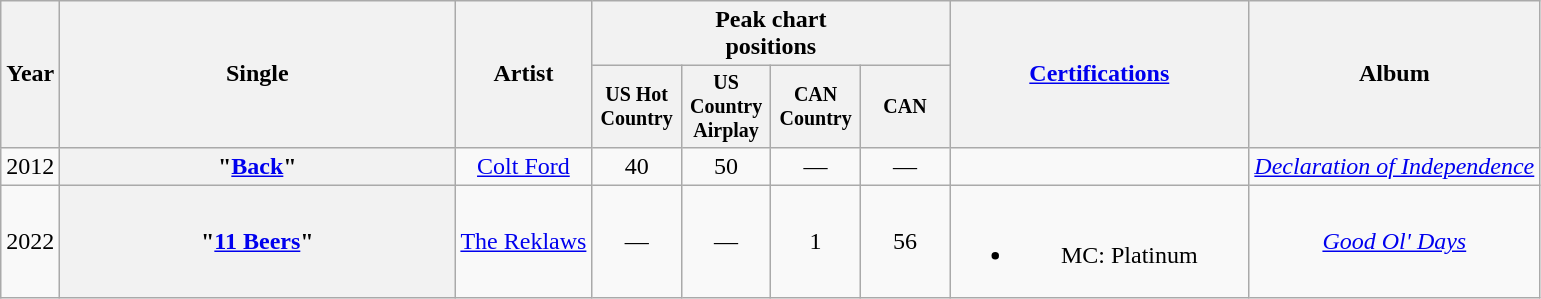<table class="wikitable plainrowheaders" style="text-align:center;">
<tr>
<th rowspan="2">Year</th>
<th rowspan="2" style="width:16em;">Single</th>
<th rowspan="2">Artist</th>
<th colspan="4">Peak chart<br>positions</th>
<th rowspan="2" style="width:12em;"><a href='#'>Certifications</a><br></th>
<th rowspan="2">Album</th>
</tr>
<tr style="font-size:smaller;">
<th style="width:4em;">US Hot Country<br></th>
<th style="width:4em;">US Country Airplay<br></th>
<th style="width:4em;">CAN Country<br></th>
<th style="width:4em;">CAN<br></th>
</tr>
<tr>
<td>2012</td>
<th scope="row">"<a href='#'>Back</a>"</th>
<td><a href='#'>Colt Ford</a></td>
<td>40</td>
<td>50</td>
<td>—</td>
<td>—</td>
<td></td>
<td align="left"><em><a href='#'>Declaration of Independence</a></em></td>
</tr>
<tr>
<td>2022</td>
<th scope="row">"<a href='#'>11 Beers</a>"</th>
<td><a href='#'>The Reklaws</a></td>
<td>—</td>
<td>—</td>
<td>1</td>
<td>56</td>
<td><br><ul><li>MC: Platinum</li></ul></td>
<td><em><a href='#'>Good Ol' Days</a></em></td>
</tr>
</table>
